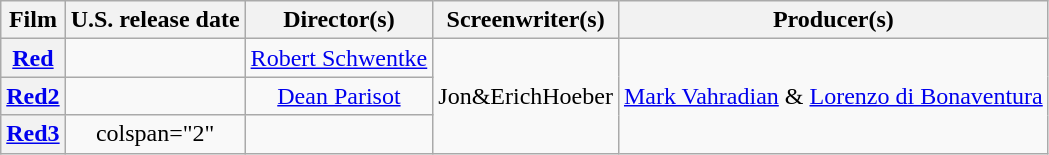<table class="wikitable plainrowheaders" style="text-align:center;">
<tr>
<th>Film</th>
<th>U.S. release date</th>
<th>Director(s)</th>
<th>Screenwriter(s)</th>
<th>Producer(s)</th>
</tr>
<tr>
<th scope="row"><a href='#'>Red</a></th>
<td style="text-align:left"></td>
<td><a href='#'>Robert Schwentke</a></td>
<td rowspan="3">Jon&ErichHoeber</td>
<td rowspan="3"><a href='#'>Mark Vahradian</a> & <a href='#'>Lorenzo di Bonaventura</a></td>
</tr>
<tr>
<th scope="row"><a href='#'>Red2</a></th>
<td style="text-align:left"></td>
<td><a href='#'>Dean Parisot</a></td>
</tr>
<tr>
<th scope="row"><a href='#'>Red3</a></th>
<td>colspan="2" </td>
</tr>
</table>
